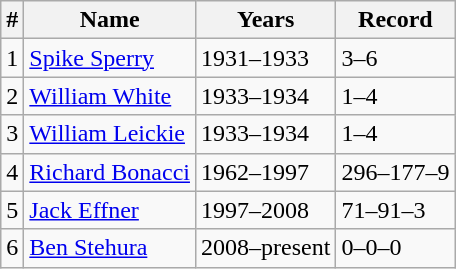<table class="wikitable">
<tr>
<th>#</th>
<th>Name</th>
<th>Years</th>
<th>Record</th>
</tr>
<tr>
<td>1</td>
<td><a href='#'>Spike Sperry</a></td>
<td>1931–1933</td>
<td>3–6</td>
</tr>
<tr>
<td>2</td>
<td><a href='#'>William White</a></td>
<td>1933–1934</td>
<td>1–4</td>
</tr>
<tr>
<td>3</td>
<td><a href='#'>William Leickie</a></td>
<td>1933–1934</td>
<td>1–4</td>
</tr>
<tr>
<td>4</td>
<td><a href='#'>Richard Bonacci</a></td>
<td>1962–1997</td>
<td>296–177–9</td>
</tr>
<tr>
<td>5</td>
<td><a href='#'>Jack Effner</a></td>
<td>1997–2008</td>
<td>71–91–3</td>
</tr>
<tr>
<td>6</td>
<td><a href='#'>Ben Stehura</a></td>
<td>2008–present</td>
<td>0–0–0</td>
</tr>
</table>
